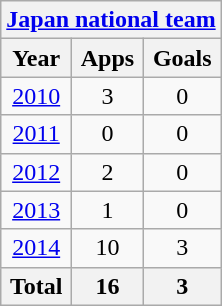<table class="wikitable" style="text-align:center">
<tr>
<th colspan=3><a href='#'>Japan national team</a></th>
</tr>
<tr>
<th>Year</th>
<th>Apps</th>
<th>Goals</th>
</tr>
<tr>
<td><a href='#'>2010</a></td>
<td>3</td>
<td>0</td>
</tr>
<tr>
<td><a href='#'>2011</a></td>
<td>0</td>
<td>0</td>
</tr>
<tr>
<td><a href='#'>2012</a></td>
<td>2</td>
<td>0</td>
</tr>
<tr>
<td><a href='#'>2013</a></td>
<td>1</td>
<td>0</td>
</tr>
<tr>
<td><a href='#'>2014</a></td>
<td>10</td>
<td>3</td>
</tr>
<tr>
<th>Total</th>
<th>16</th>
<th>3</th>
</tr>
</table>
